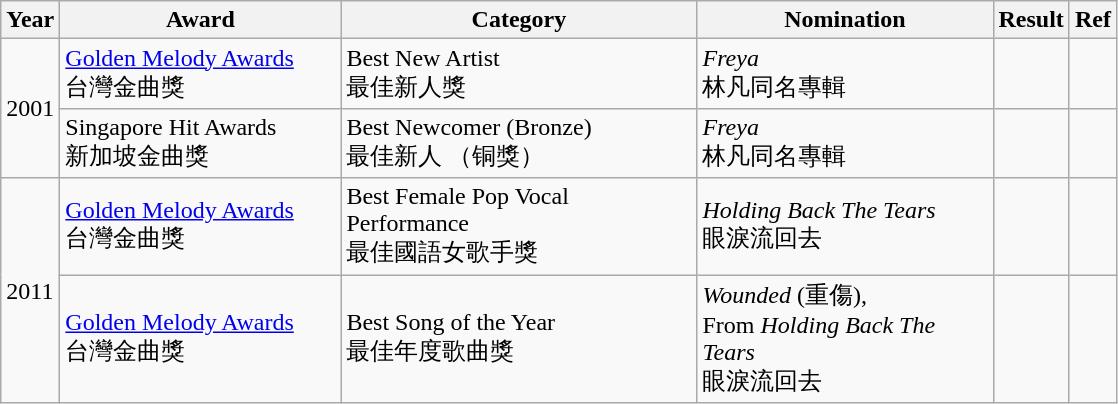<table class="wikitable">
<tr>
<th>Year</th>
<th width="180">Award</th>
<th width="230">Category</th>
<th width="190">Nomination</th>
<th>Result</th>
<th>Ref</th>
</tr>
<tr>
<td rowspan="2">2001</td>
<td><a href='#'>Golden Melody Awards</a> <br>台灣金曲獎</td>
<td>Best New Artist<br>最佳新人獎</td>
<td><em>Freya</em><br>林凡同名專輯</td>
<td></td>
<td align="center"></td>
</tr>
<tr>
<td>Singapore Hit Awards<br>新加坡金曲獎</td>
<td>Best Newcomer (Bronze)<br>最佳新人 （铜獎）</td>
<td><em>Freya</em><br>林凡同名專輯</td>
<td></td>
<td align="center"></td>
</tr>
<tr>
<td rowspan="2">2011</td>
<td><a href='#'>Golden Melody Awards</a><br>台灣金曲獎</td>
<td>Best Female Pop Vocal Performance<br>最佳國語女歌手獎</td>
<td><em>Holding Back The Tears</em><br>眼淚流回去</td>
<td></td>
<td align="center"></td>
</tr>
<tr>
<td><a href='#'>Golden Melody Awards</a><br>台灣金曲獎</td>
<td>Best Song of the Year<br>最佳年度歌曲獎</td>
<td><em>Wounded</em> (重傷),<br>From <em>Holding Back The Tears</em><br>眼淚流回去</td>
<td></td>
<td align="center"></td>
</tr>
</table>
